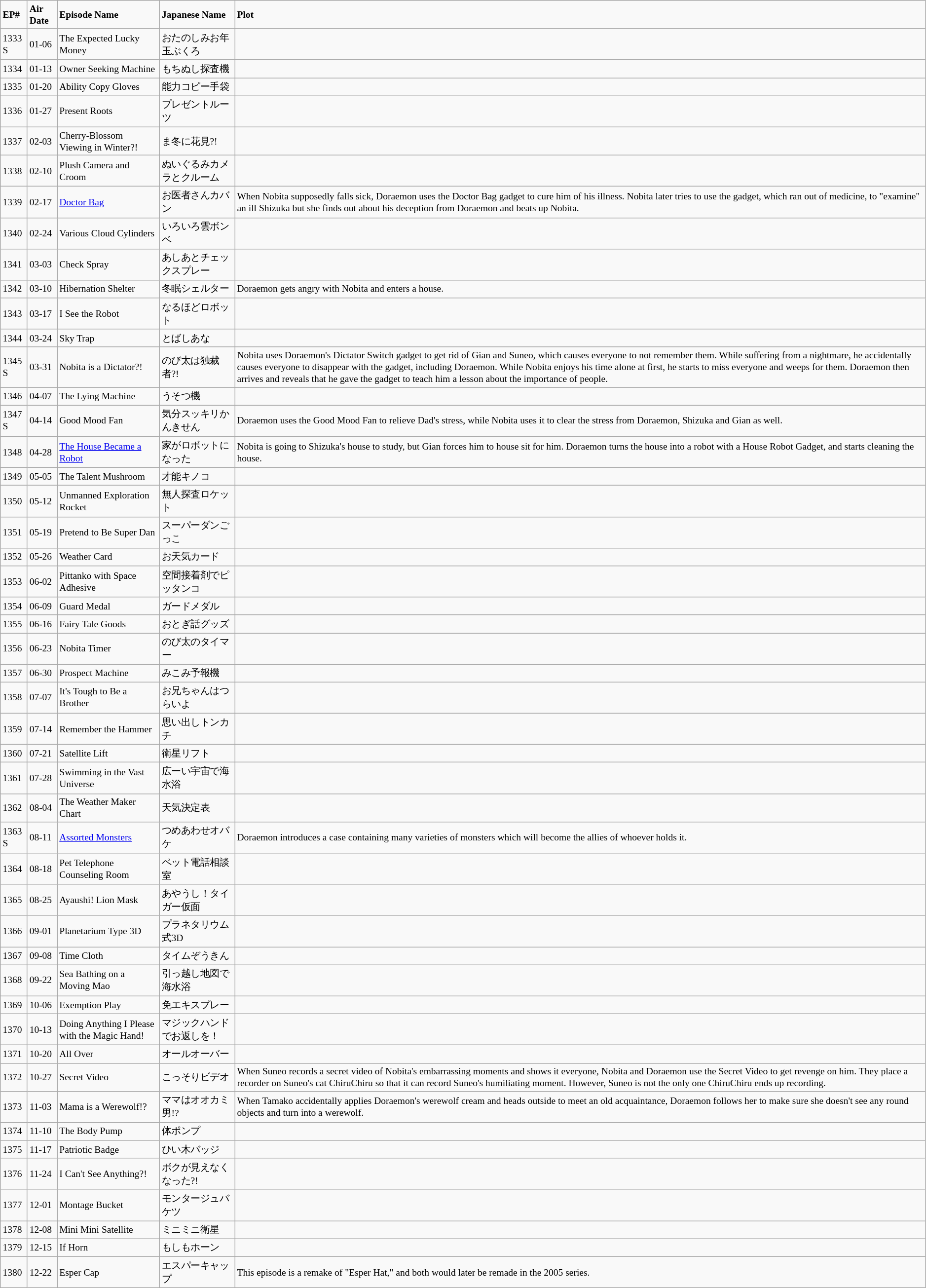<table class="wikitable" style="font-size:small;">
<tr>
<td><strong>EP#</strong></td>
<td><strong>Air Date</strong></td>
<td><strong>Episode Name</strong></td>
<td><strong>Japanese Name</strong></td>
<td><strong>Plot</strong></td>
</tr>
<tr>
<td>1333 S</td>
<td>01-06</td>
<td>The Expected Lucky Money</td>
<td>おたのしみお年玉ぶくろ</td>
<td></td>
</tr>
<tr>
<td>1334</td>
<td>01-13</td>
<td>Owner Seeking Machine</td>
<td>もちぬし探査機</td>
<td></td>
</tr>
<tr>
<td>1335</td>
<td>01-20</td>
<td>Ability Copy Gloves</td>
<td>能力コピー手袋</td>
<td></td>
</tr>
<tr>
<td>1336</td>
<td>01-27</td>
<td>Present Roots</td>
<td>プレゼントルーツ</td>
<td></td>
</tr>
<tr>
<td>1337</td>
<td>02-03</td>
<td>Cherry-Blossom Viewing in Winter?!</td>
<td>ま冬に花見?!</td>
<td></td>
</tr>
<tr>
<td>1338</td>
<td>02-10</td>
<td>Plush Camera and Croom</td>
<td>ぬいぐるみカメラとクルーム</td>
<td></td>
</tr>
<tr>
<td>1339</td>
<td>02-17</td>
<td><a href='#'>Doctor Bag</a></td>
<td>お医者さんカバン</td>
<td>When Nobita supposedly falls sick, Doraemon uses the Doctor Bag gadget to cure him of his illness. Nobita later tries to use the gadget, which ran out of medicine, to "examine" an ill Shizuka but she finds out about his deception from Doraemon and beats up Nobita.</td>
</tr>
<tr>
<td>1340</td>
<td>02-24</td>
<td>Various Cloud Cylinders</td>
<td>いろいろ雲ボンベ</td>
<td></td>
</tr>
<tr>
<td>1341</td>
<td>03-03</td>
<td>Check Spray</td>
<td>あしあとチェックスプレー</td>
<td></td>
</tr>
<tr>
<td>1342</td>
<td>03-10</td>
<td>Hibernation Shelter</td>
<td>冬眠シェルター</td>
<td>Doraemon gets angry with Nobita and enters a house.</td>
</tr>
<tr>
<td>1343</td>
<td>03-17</td>
<td>I See the Robot</td>
<td>なるほどロボット</td>
<td></td>
</tr>
<tr>
<td>1344</td>
<td>03-24</td>
<td>Sky Trap</td>
<td>とばしあな</td>
<td></td>
</tr>
<tr>
<td>1345 S</td>
<td>03-31</td>
<td>Nobita is a Dictator?!</td>
<td>のび太は独裁者?!</td>
<td>Nobita uses Doraemon's Dictator Switch gadget to get rid of Gian and Suneo, which causes everyone to not remember them. While suffering from a nightmare, he accidentally causes everyone to disappear with the gadget, including Doraemon. While Nobita enjoys his time alone at first, he starts to miss everyone and weeps for them. Doraemon then arrives and reveals that he gave the gadget to teach him a lesson about the importance of people.</td>
</tr>
<tr>
<td>1346</td>
<td>04-07</td>
<td>The Lying Machine</td>
<td>うそつ機</td>
<td></td>
</tr>
<tr>
<td>1347 S</td>
<td>04-14</td>
<td>Good Mood Fan</td>
<td>気分スッキリかんきせん</td>
<td>Doraemon uses the Good Mood Fan to relieve Dad's stress, while Nobita uses it to clear the stress from Doraemon, Shizuka and Gian as well.</td>
</tr>
<tr>
<td>1348</td>
<td>04-28</td>
<td><a href='#'>The House Became a Robot</a></td>
<td>家がロボットになった</td>
<td>Nobita is going to Shizuka's house to study, but Gian forces him to house sit for him. Doraemon turns the house into a robot with a House Robot Gadget, and starts cleaning the house.</td>
</tr>
<tr>
<td>1349</td>
<td>05-05</td>
<td>The Talent Mushroom</td>
<td>才能キノコ</td>
<td></td>
</tr>
<tr>
<td>1350</td>
<td>05-12</td>
<td>Unmanned Exploration Rocket</td>
<td>無人探査ロケット</td>
<td></td>
</tr>
<tr>
<td>1351</td>
<td>05-19</td>
<td>Pretend to Be Super Dan</td>
<td>スーパーダンごっこ</td>
<td></td>
</tr>
<tr>
<td>1352</td>
<td>05-26</td>
<td>Weather Card</td>
<td>お天気カード</td>
<td></td>
</tr>
<tr>
<td>1353</td>
<td>06-02</td>
<td>Pittanko with Space Adhesive</td>
<td>空間接着剤でピッタンコ</td>
<td></td>
</tr>
<tr>
<td>1354</td>
<td>06-09</td>
<td>Guard Medal</td>
<td>ガードメダル</td>
<td></td>
</tr>
<tr>
<td>1355</td>
<td>06-16</td>
<td>Fairy Tale Goods</td>
<td>おとぎ話グッズ</td>
<td></td>
</tr>
<tr>
<td>1356</td>
<td>06-23</td>
<td>Nobita Timer</td>
<td>のび太のタイマー</td>
<td></td>
</tr>
<tr>
<td>1357</td>
<td>06-30</td>
<td>Prospect Machine</td>
<td>みこみ予報機</td>
<td></td>
</tr>
<tr>
<td>1358</td>
<td>07-07</td>
<td>It's Tough to Be a Brother</td>
<td>お兄ちゃんはつらいよ</td>
<td></td>
</tr>
<tr>
<td>1359</td>
<td>07-14</td>
<td>Remember the Hammer</td>
<td>思い出しトンカチ</td>
<td></td>
</tr>
<tr>
<td>1360</td>
<td>07-21</td>
<td>Satellite Lift</td>
<td>衛星リフト</td>
<td></td>
</tr>
<tr>
<td>1361</td>
<td>07-28</td>
<td>Swimming in the Vast Universe</td>
<td>広ーい宇宙で海水浴</td>
<td></td>
</tr>
<tr>
<td>1362</td>
<td>08-04</td>
<td>The Weather Maker Chart</td>
<td>天気決定表</td>
<td></td>
</tr>
<tr>
<td>1363 S</td>
<td>08-11</td>
<td><a href='#'>Assorted Monsters</a></td>
<td>つめあわせオバケ</td>
<td>Doraemon introduces a case containing many varieties of monsters which will become the allies of whoever holds it.</td>
</tr>
<tr>
<td>1364</td>
<td>08-18</td>
<td>Pet Telephone Counseling Room</td>
<td>ペット電話相談室</td>
<td></td>
</tr>
<tr>
<td>1365</td>
<td>08-25</td>
<td>Ayaushi! Lion Mask</td>
<td>あやうし！タイガー仮面</td>
<td></td>
</tr>
<tr>
<td>1366</td>
<td>09-01</td>
<td>Planetarium Type 3D</td>
<td>プラネタリウム式3D</td>
<td></td>
</tr>
<tr>
<td>1367</td>
<td>09-08</td>
<td>Time Cloth</td>
<td>タイムぞうきん</td>
<td></td>
</tr>
<tr>
<td>1368</td>
<td>09-22</td>
<td>Sea Bathing on a Moving Mao</td>
<td>引っ越し地図で海水浴</td>
<td></td>
</tr>
<tr>
<td>1369</td>
<td>10-06</td>
<td>Exemption Play</td>
<td>免エキスプレー</td>
<td></td>
</tr>
<tr>
<td>1370</td>
<td>10-13</td>
<td>Doing Anything I Please with the Magic Hand!</td>
<td>マジックハンドでお返しを！</td>
<td></td>
</tr>
<tr>
<td>1371</td>
<td>10-20</td>
<td>All Over</td>
<td>オールオーバー</td>
<td></td>
</tr>
<tr>
<td>1372</td>
<td>10-27</td>
<td>Secret Video</td>
<td>こっそりビデオ</td>
<td>When Suneo records a secret video of Nobita's embarrassing moments and shows it everyone, Nobita and Doraemon use the Secret Video to get revenge on him. They place a recorder on Suneo's cat ChiruChiru so that it can record Suneo's humiliating moment. However, Suneo is not the only one ChiruChiru ends up recording.</td>
</tr>
<tr>
<td>1373</td>
<td>11-03</td>
<td>Mama is a Werewolf!?</td>
<td>ママはオオカミ男!?</td>
<td>When Tamako accidentally applies Doraemon's werewolf cream and heads outside to meet an old acquaintance, Doraemon follows her to make sure she doesn't see any round objects and turn into a werewolf.</td>
</tr>
<tr>
<td>1374</td>
<td>11-10</td>
<td>The Body Pump</td>
<td>体ポンプ</td>
<td></td>
</tr>
<tr>
<td>1375</td>
<td>11-17</td>
<td>Patriotic Badge</td>
<td>ひい木バッジ</td>
<td></td>
</tr>
<tr>
<td>1376</td>
<td>11-24</td>
<td>I Can't See Anything?!</td>
<td>ボクが見えなくなった?!</td>
<td></td>
</tr>
<tr>
<td>1377</td>
<td>12-01</td>
<td>Montage Bucket</td>
<td>モンタージュバケツ</td>
<td></td>
</tr>
<tr>
<td>1378</td>
<td>12-08</td>
<td>Mini Mini Satellite</td>
<td>ミニミニ衛星</td>
<td></td>
</tr>
<tr>
<td>1379</td>
<td>12-15</td>
<td>If Horn</td>
<td>もしもホーン</td>
<td></td>
</tr>
<tr>
<td>1380</td>
<td>12-22</td>
<td>Esper Cap</td>
<td>エスパーキャップ</td>
<td>This episode is a remake of "Esper Hat," and both would later be remade in the 2005 series.</td>
</tr>
</table>
